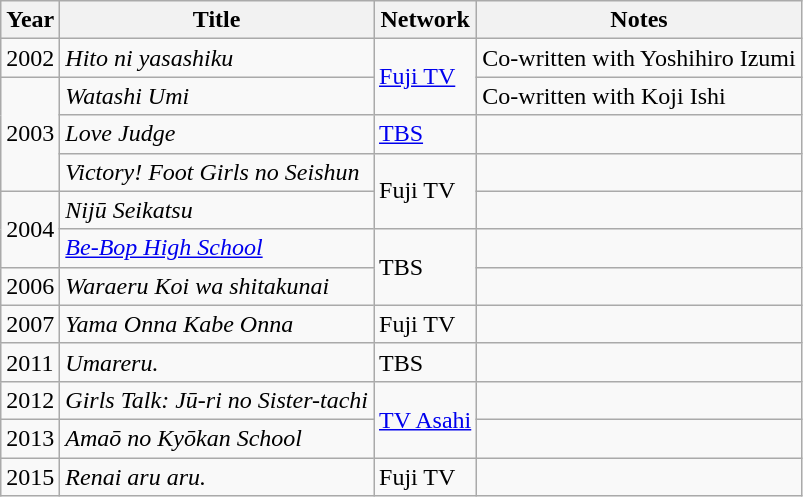<table class="wikitable">
<tr>
<th>Year</th>
<th>Title</th>
<th>Network</th>
<th>Notes</th>
</tr>
<tr>
<td>2002</td>
<td><em>Hito ni yasashiku</em></td>
<td rowspan="2"><a href='#'>Fuji TV</a></td>
<td>Co-written with Yoshihiro Izumi</td>
</tr>
<tr>
<td rowspan="3">2003</td>
<td><em>Watashi Umi</em></td>
<td>Co-written with Koji Ishi</td>
</tr>
<tr>
<td><em>Love Judge</em></td>
<td><a href='#'>TBS</a></td>
<td></td>
</tr>
<tr>
<td><em>Victory! Foot Girls no Seishun</em></td>
<td rowspan="2">Fuji TV</td>
<td></td>
</tr>
<tr>
<td rowspan="2">2004</td>
<td><em>Nijū Seikatsu</em></td>
<td></td>
</tr>
<tr>
<td><em><a href='#'>Be-Bop High School</a></em></td>
<td rowspan="2">TBS</td>
<td></td>
</tr>
<tr>
<td>2006</td>
<td><em>Waraeru Koi wa shitakunai</em></td>
<td></td>
</tr>
<tr>
<td>2007</td>
<td><em>Yama Onna Kabe Onna</em></td>
<td>Fuji TV</td>
<td></td>
</tr>
<tr>
<td>2011</td>
<td><em>Umareru.</em></td>
<td>TBS</td>
<td></td>
</tr>
<tr>
<td>2012</td>
<td><em>Girls Talk: Jū-ri no Sister-tachi</em></td>
<td rowspan="2"><a href='#'>TV Asahi</a></td>
<td></td>
</tr>
<tr>
<td>2013</td>
<td><em>Amaō no Kyōkan School</em></td>
<td></td>
</tr>
<tr>
<td>2015</td>
<td><em>Renai aru aru.</em></td>
<td>Fuji TV</td>
<td></td>
</tr>
</table>
